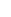<table style="width:22%; text-align:center;">
<tr style="color:white;">
<td style="background:"><strong>8</strong></td>
</tr>
</table>
